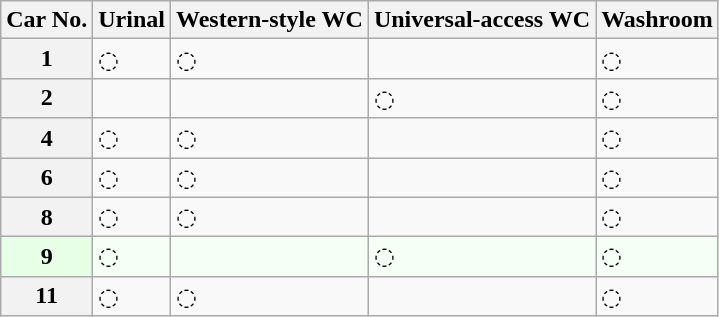<table class="wikitable">
<tr>
<th>Car No.</th>
<th>Urinal</th>
<th>Western-style WC</th>
<th>Universal-access WC</th>
<th>Washroom</th>
</tr>
<tr>
<th>1</th>
<td>◌</td>
<td>◌</td>
<td> </td>
<td>◌</td>
</tr>
<tr>
<th>2</th>
<td> </td>
<td> </td>
<td>◌</td>
<td>◌</td>
</tr>
<tr>
<th>4</th>
<td>◌</td>
<td>◌</td>
<td> </td>
<td>◌</td>
</tr>
<tr>
<th>6</th>
<td>◌</td>
<td>◌</td>
<td> </td>
<td>◌</td>
</tr>
<tr>
<th>8</th>
<td>◌</td>
<td>◌</td>
<td> </td>
<td>◌</td>
</tr>
<tr>
<th style="background: #E6FFE6">9</th>
<td style="background: #F5FFF5">◌</td>
<td style="background: #F5FFF5"> </td>
<td style="background: #F5FFF5">◌</td>
<td style="background: #F5FFF5">◌</td>
</tr>
<tr>
<th>11</th>
<td>◌</td>
<td>◌</td>
<td> </td>
<td>◌</td>
</tr>
</table>
